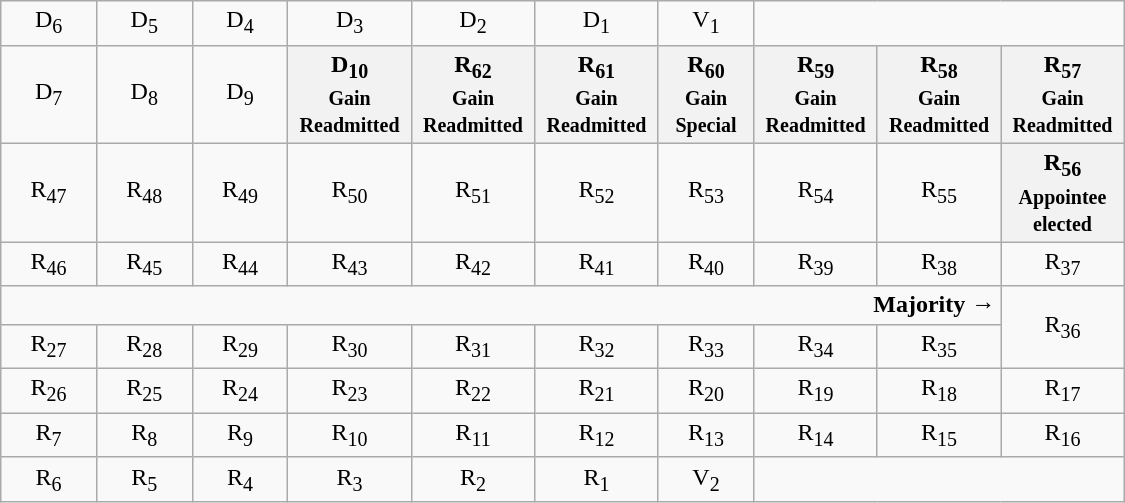<table class="wikitable" style="text-align:center" width=750px>
<tr>
<td>D<sub>6</sub></td>
<td>D<sub>5</sub></td>
<td>D<sub>4</sub></td>
<td>D<sub>3</sub></td>
<td>D<sub>2</sub></td>
<td>D<sub>1</sub></td>
<td>V<sub>1</sub></td>
<td colspan=3></td>
</tr>
<tr>
<td width=50px >D<sub>7</sub></td>
<td width=50px >D<sub>8</sub></td>
<td width=50px >D<sub>9</sub></td>
<th width=50px >D<sub>10</sub><br><small>Gain<br>Readmitted</small></th>
<th width=50px >R<sub>62</sub><br><small>Gain<br>Readmitted</small></th>
<th width=50px >R<sub>61</sub><br><small>Gain<br>Readmitted</small></th>
<th width=50px >R<sub>60</sub><br><small>Gain<br>Special</small></th>
<th width=50px >R<sub>59</sub><br><small>Gain<br>Readmitted</small></th>
<th width=50px >R<sub>58</sub><br><small>Gain<br>Readmitted</small></th>
<th width=50px >R<sub>57</sub><br><small>Gain<br>Readmitted</small></th>
</tr>
<tr>
<td>R<sub>47</sub></td>
<td>R<sub>48</sub></td>
<td>R<sub>49</sub></td>
<td>R<sub>50</sub></td>
<td>R<sub>51</sub></td>
<td>R<sub>52</sub></td>
<td>R<sub>53</sub></td>
<td>R<sub>54</sub></td>
<td>R<sub>55</sub></td>
<th>R<sub>56</sub><br><small>Appointee elected</small></th>
</tr>
<tr>
<td>R<sub>46</sub></td>
<td>R<sub>45</sub></td>
<td>R<sub>44</sub></td>
<td>R<sub>43</sub></td>
<td>R<sub>42</sub></td>
<td>R<sub>41</sub></td>
<td>R<sub>40</sub></td>
<td>R<sub>39</sub></td>
<td>R<sub>38</sub></td>
<td>R<sub>37</sub></td>
</tr>
<tr>
<td colspan=9 align=right><strong>Majority →</strong></td>
<td rowspan=2 >R<sub>36</sub></td>
</tr>
<tr>
<td>R<sub>27</sub></td>
<td>R<sub>28</sub></td>
<td>R<sub>29</sub></td>
<td>R<sub>30</sub></td>
<td>R<sub>31</sub></td>
<td>R<sub>32</sub></td>
<td>R<sub>33</sub></td>
<td>R<sub>34</sub></td>
<td>R<sub>35</sub></td>
</tr>
<tr>
<td>R<sub>26</sub></td>
<td>R<sub>25</sub></td>
<td>R<sub>24</sub></td>
<td>R<sub>23</sub></td>
<td>R<sub>22</sub></td>
<td>R<sub>21</sub></td>
<td>R<sub>20</sub></td>
<td>R<sub>19</sub></td>
<td>R<sub>18</sub></td>
<td>R<sub>17</sub></td>
</tr>
<tr>
<td>R<sub>7</sub></td>
<td>R<sub>8</sub></td>
<td>R<sub>9</sub></td>
<td>R<sub>10</sub></td>
<td>R<sub>11</sub></td>
<td>R<sub>12</sub></td>
<td>R<sub>13</sub></td>
<td>R<sub>14</sub></td>
<td>R<sub>15</sub></td>
<td>R<sub>16</sub></td>
</tr>
<tr>
<td>R<sub>6</sub></td>
<td>R<sub>5</sub></td>
<td>R<sub>4</sub></td>
<td>R<sub>3</sub></td>
<td>R<sub>2</sub></td>
<td>R<sub>1</sub></td>
<td>V<sub>2</sub></td>
<td colspan=3></td>
</tr>
</table>
